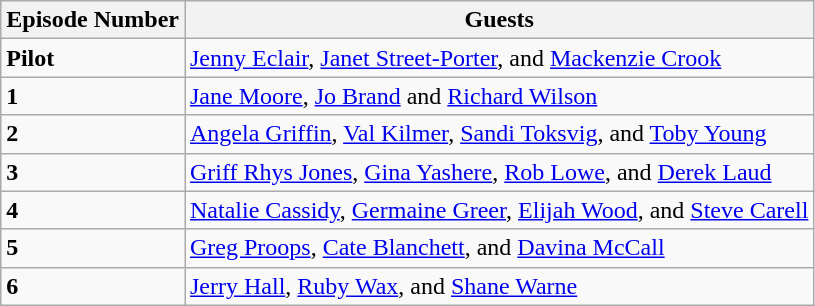<table class="wikitable">
<tr>
<th>Episode Number</th>
<th>Guests</th>
</tr>
<tr>
<td><strong>Pilot</strong></td>
<td><a href='#'>Jenny Eclair</a>, <a href='#'>Janet Street-Porter</a>, and <a href='#'>Mackenzie Crook</a></td>
</tr>
<tr>
<td><strong>1</strong></td>
<td><a href='#'>Jane Moore</a>, <a href='#'>Jo Brand</a> and <a href='#'>Richard Wilson</a></td>
</tr>
<tr>
<td><strong>2</strong></td>
<td><a href='#'>Angela Griffin</a>, <a href='#'>Val Kilmer</a>, <a href='#'>Sandi Toksvig</a>, and <a href='#'>Toby Young</a></td>
</tr>
<tr>
<td><strong>3</strong></td>
<td><a href='#'>Griff Rhys Jones</a>, <a href='#'>Gina Yashere</a>, <a href='#'>Rob Lowe</a>, and <a href='#'>Derek Laud</a></td>
</tr>
<tr>
<td><strong>4</strong></td>
<td><a href='#'>Natalie Cassidy</a>, <a href='#'>Germaine Greer</a>, <a href='#'>Elijah Wood</a>, and <a href='#'>Steve Carell</a></td>
</tr>
<tr>
<td><strong>5</strong></td>
<td><a href='#'>Greg Proops</a>, <a href='#'>Cate Blanchett</a>, and <a href='#'>Davina McCall</a></td>
</tr>
<tr>
<td><strong>6</strong></td>
<td><a href='#'>Jerry Hall</a>, <a href='#'>Ruby Wax</a>, and <a href='#'>Shane Warne</a></td>
</tr>
</table>
